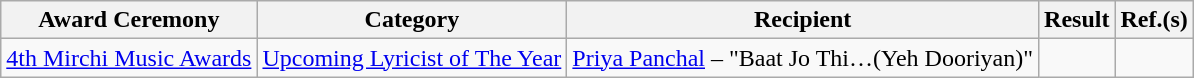<table class="wikitable">
<tr>
<th>Award Ceremony</th>
<th>Category</th>
<th>Recipient</th>
<th>Result</th>
<th>Ref.(s)</th>
</tr>
<tr>
<td><a href='#'>4th Mirchi Music Awards</a></td>
<td><a href='#'>Upcoming Lyricist of The Year</a></td>
<td><a href='#'>Priya Panchal</a> – "Baat Jo Thi…(Yeh Dooriyan)"</td>
<td></td>
<td></td>
</tr>
</table>
